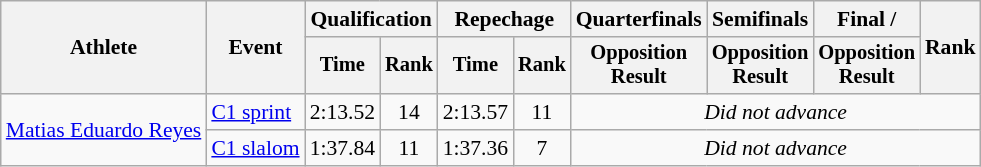<table class="wikitable" style="font-size:90%">
<tr>
<th rowspan=2>Athlete</th>
<th rowspan=2>Event</th>
<th colspan=2>Qualification</th>
<th colspan=2>Repechage</th>
<th>Quarterfinals</th>
<th>Semifinals</th>
<th>Final / </th>
<th rowspan=2>Rank</th>
</tr>
<tr style="font-size:95%">
<th>Time</th>
<th>Rank</th>
<th>Time</th>
<th>Rank</th>
<th>Opposition <br>Result</th>
<th>Opposition <br>Result</th>
<th>Opposition <br>Result</th>
</tr>
<tr align=center>
<td align=left rowspan=2><a href='#'>Matias Eduardo Reyes</a></td>
<td align=left><a href='#'>C1 sprint</a></td>
<td>2:13.52</td>
<td>14</td>
<td>2:13.57</td>
<td>11</td>
<td Colspan=4><em>Did not advance</em></td>
</tr>
<tr align=center>
<td align=left><a href='#'>C1 slalom</a></td>
<td>1:37.84</td>
<td>11</td>
<td>1:37.36</td>
<td>7</td>
<td Colspan=4><em>Did not advance</em></td>
</tr>
</table>
